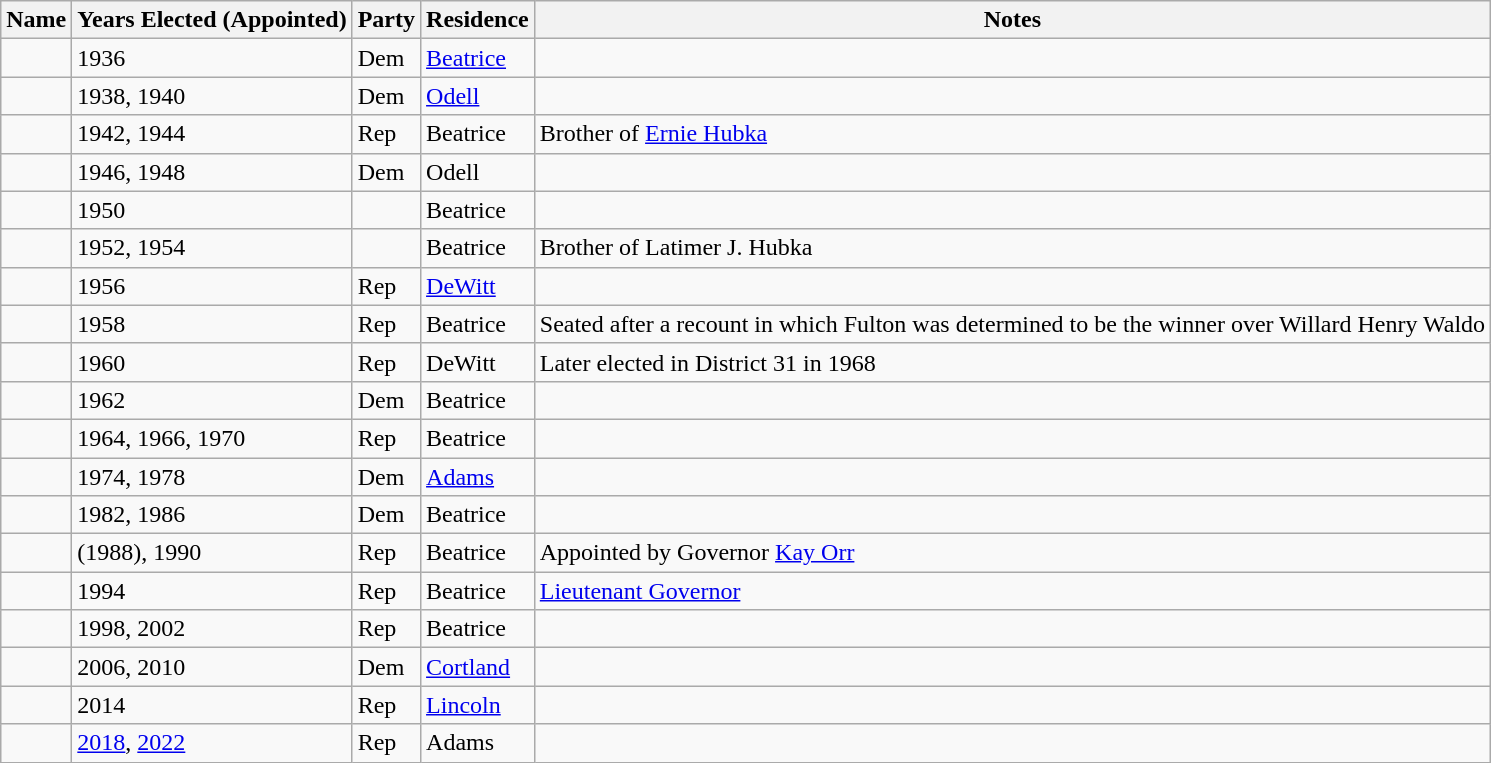<table class="wikitable sortable">
<tr>
<th>Name</th>
<th>Years Elected (Appointed)</th>
<th>Party</th>
<th>Residence</th>
<th>Notes</th>
</tr>
<tr>
<td></td>
<td>1936</td>
<td>Dem</td>
<td><a href='#'>Beatrice</a></td>
<td></td>
</tr>
<tr>
<td></td>
<td>1938, 1940</td>
<td>Dem</td>
<td><a href='#'>Odell</a></td>
<td></td>
</tr>
<tr>
<td></td>
<td>1942, 1944</td>
<td>Rep</td>
<td>Beatrice</td>
<td>Brother of <a href='#'>Ernie Hubka</a></td>
</tr>
<tr>
<td></td>
<td>1946, 1948</td>
<td>Dem</td>
<td>Odell</td>
<td></td>
</tr>
<tr>
<td></td>
<td>1950</td>
<td></td>
<td>Beatrice</td>
<td></td>
</tr>
<tr>
<td></td>
<td>1952, 1954</td>
<td></td>
<td>Beatrice</td>
<td>Brother of Latimer J. Hubka</td>
</tr>
<tr>
<td></td>
<td>1956</td>
<td>Rep</td>
<td><a href='#'>DeWitt</a></td>
<td></td>
</tr>
<tr>
<td></td>
<td>1958</td>
<td>Rep</td>
<td>Beatrice</td>
<td>Seated after a recount in which Fulton was determined to be the winner over Willard Henry Waldo</td>
</tr>
<tr>
<td></td>
<td>1960</td>
<td>Rep</td>
<td>DeWitt</td>
<td>Later elected in District 31 in 1968</td>
</tr>
<tr>
<td></td>
<td>1962</td>
<td>Dem</td>
<td>Beatrice</td>
<td></td>
</tr>
<tr>
<td></td>
<td>1964, 1966, 1970</td>
<td>Rep</td>
<td>Beatrice</td>
<td></td>
</tr>
<tr>
<td></td>
<td>1974, 1978</td>
<td>Dem</td>
<td><a href='#'>Adams</a></td>
<td></td>
</tr>
<tr>
<td></td>
<td>1982, 1986</td>
<td>Dem</td>
<td>Beatrice</td>
<td></td>
</tr>
<tr>
<td></td>
<td>(1988), 1990</td>
<td>Rep</td>
<td>Beatrice</td>
<td>Appointed by Governor <a href='#'>Kay Orr</a></td>
</tr>
<tr>
<td></td>
<td>1994</td>
<td>Rep</td>
<td>Beatrice</td>
<td><a href='#'>Lieutenant Governor</a></td>
</tr>
<tr>
<td></td>
<td>1998, 2002</td>
<td>Rep</td>
<td>Beatrice</td>
<td></td>
</tr>
<tr>
<td></td>
<td>2006, 2010</td>
<td>Dem</td>
<td><a href='#'>Cortland</a></td>
<td></td>
</tr>
<tr>
<td></td>
<td>2014</td>
<td>Rep</td>
<td><a href='#'>Lincoln</a></td>
<td></td>
</tr>
<tr>
<td></td>
<td><a href='#'>2018</a>, <a href='#'>2022</a></td>
<td>Rep</td>
<td>Adams</td>
<td></td>
</tr>
</table>
